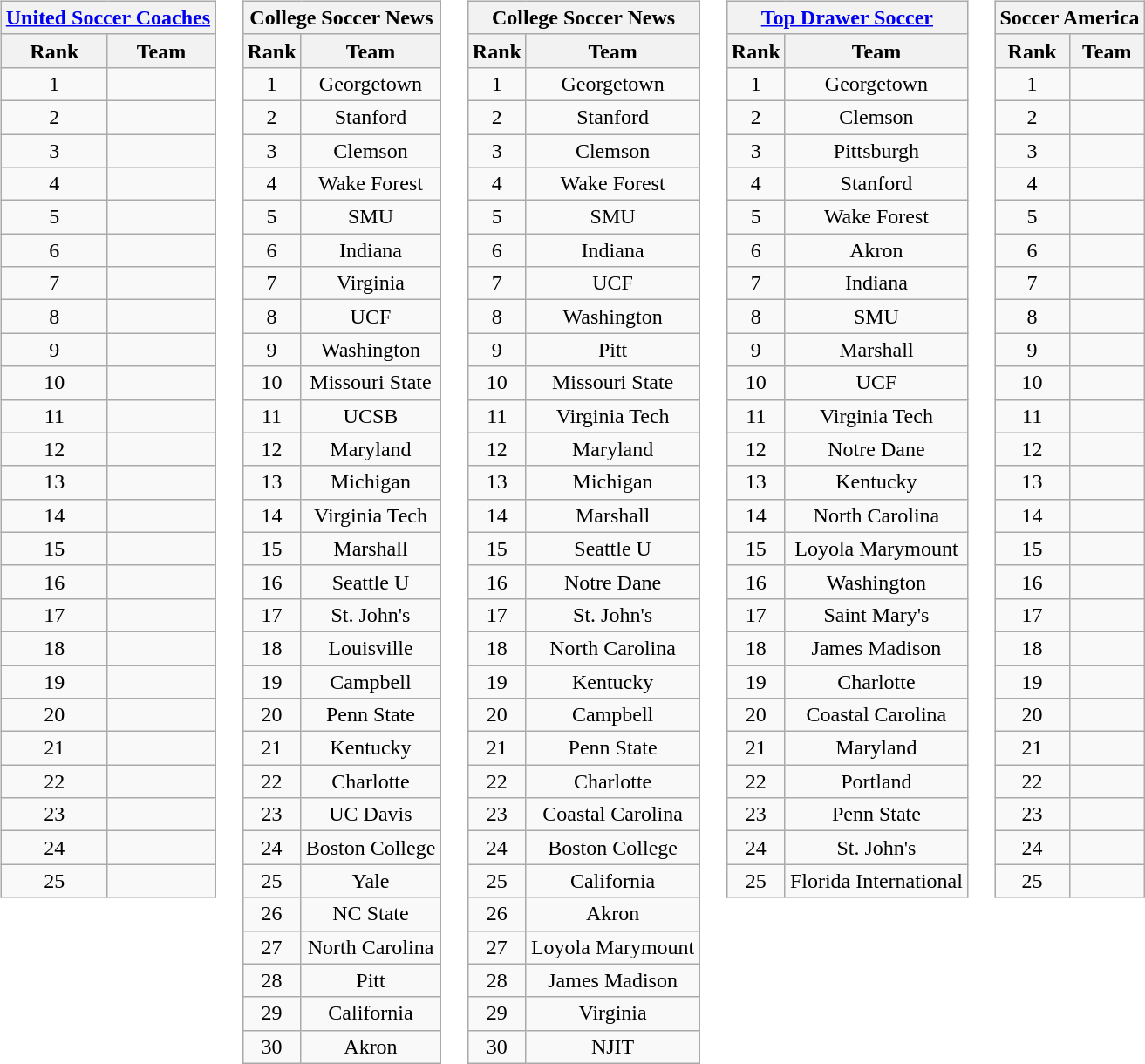<table>
<tr style="vertical-align:top;">
<td><br><table class="wikitable" style="text-align:center;">
<tr>
<th colspan=2><a href='#'>United Soccer Coaches</a> </th>
</tr>
<tr>
<th>Rank</th>
<th>Team</th>
</tr>
<tr>
<td>1</td>
<td></td>
</tr>
<tr>
<td>2</td>
<td></td>
</tr>
<tr>
<td>3</td>
<td></td>
</tr>
<tr>
<td>4</td>
<td></td>
</tr>
<tr>
<td>5</td>
<td></td>
</tr>
<tr>
<td>6</td>
<td></td>
</tr>
<tr>
<td>7</td>
<td></td>
</tr>
<tr>
<td>8</td>
<td></td>
</tr>
<tr>
<td>9</td>
<td></td>
</tr>
<tr>
<td>10</td>
<td></td>
</tr>
<tr>
<td>11</td>
<td></td>
</tr>
<tr>
<td>12</td>
<td></td>
</tr>
<tr>
<td>13</td>
<td></td>
</tr>
<tr>
<td>14</td>
<td></td>
</tr>
<tr>
<td>15</td>
<td></td>
</tr>
<tr>
<td>16</td>
<td></td>
</tr>
<tr>
<td>17</td>
<td></td>
</tr>
<tr>
<td>18</td>
<td></td>
</tr>
<tr>
<td>19</td>
<td></td>
</tr>
<tr>
<td>20</td>
<td></td>
</tr>
<tr>
<td>21</td>
<td></td>
</tr>
<tr>
<td>22</td>
<td></td>
</tr>
<tr>
<td>23</td>
<td></td>
</tr>
<tr>
<td>24</td>
<td></td>
</tr>
<tr>
<td>25</td>
<td></td>
</tr>
</table>
</td>
<td><br><table class="wikitable" style="text-align:center;">
<tr>
<th colspan=2>College Soccer News</th>
</tr>
<tr>
<th>Rank</th>
<th>Team</th>
</tr>
<tr>
<td>1</td>
<td>Georgetown</td>
</tr>
<tr>
<td>2</td>
<td>Stanford</td>
</tr>
<tr>
<td>3</td>
<td>Clemson</td>
</tr>
<tr>
<td>4</td>
<td>Wake Forest</td>
</tr>
<tr>
<td>5</td>
<td>SMU</td>
</tr>
<tr>
<td>6</td>
<td>Indiana</td>
</tr>
<tr>
<td>7</td>
<td>Virginia</td>
</tr>
<tr>
<td>8</td>
<td>UCF</td>
</tr>
<tr>
<td>9</td>
<td>Washington</td>
</tr>
<tr>
<td>10</td>
<td>Missouri State</td>
</tr>
<tr>
<td>11</td>
<td>UCSB</td>
</tr>
<tr>
<td>12</td>
<td>Maryland</td>
</tr>
<tr>
<td>13</td>
<td>Michigan</td>
</tr>
<tr>
<td>14</td>
<td>Virginia Tech</td>
</tr>
<tr>
<td>15</td>
<td>Marshall</td>
</tr>
<tr>
<td>16</td>
<td>Seattle U</td>
</tr>
<tr>
<td>17</td>
<td>St. John's</td>
</tr>
<tr>
<td>18</td>
<td>Louisville</td>
</tr>
<tr>
<td>19</td>
<td>Campbell</td>
</tr>
<tr>
<td>20</td>
<td>Penn State</td>
</tr>
<tr>
<td>21</td>
<td>Kentucky</td>
</tr>
<tr>
<td>22</td>
<td>Charlotte</td>
</tr>
<tr>
<td>23</td>
<td>UC Davis</td>
</tr>
<tr>
<td>24</td>
<td>Boston College</td>
</tr>
<tr>
<td>25</td>
<td>Yale</td>
</tr>
<tr>
<td>26</td>
<td>NC State</td>
</tr>
<tr>
<td>27</td>
<td>North Carolina</td>
</tr>
<tr>
<td>28</td>
<td>Pitt</td>
</tr>
<tr>
<td>29</td>
<td>California</td>
</tr>
<tr>
<td>30</td>
<td>Akron</td>
</tr>
</table>
</td>
<td><br><table class="wikitable" style="text-align:center;">
<tr>
<th colspan=2>College Soccer News</th>
</tr>
<tr>
<th>Rank</th>
<th>Team</th>
</tr>
<tr>
<td>1</td>
<td>Georgetown</td>
</tr>
<tr>
<td>2</td>
<td>Stanford</td>
</tr>
<tr>
<td>3</td>
<td>Clemson</td>
</tr>
<tr>
<td>4</td>
<td>Wake Forest</td>
</tr>
<tr>
<td>5</td>
<td>SMU</td>
</tr>
<tr>
<td>6</td>
<td>Indiana</td>
</tr>
<tr>
<td>7</td>
<td>UCF</td>
</tr>
<tr>
<td>8</td>
<td>Washington</td>
</tr>
<tr>
<td>9</td>
<td>Pitt</td>
</tr>
<tr>
<td>10</td>
<td>Missouri State</td>
</tr>
<tr>
<td>11</td>
<td>Virginia Tech</td>
</tr>
<tr>
<td>12</td>
<td>Maryland</td>
</tr>
<tr>
<td>13</td>
<td>Michigan</td>
</tr>
<tr>
<td>14</td>
<td>Marshall</td>
</tr>
<tr>
<td>15</td>
<td>Seattle U</td>
</tr>
<tr>
<td>16</td>
<td>Notre Dane</td>
</tr>
<tr>
<td>17</td>
<td>St. John's</td>
</tr>
<tr>
<td>18</td>
<td>North Carolina</td>
</tr>
<tr>
<td>19</td>
<td>Kentucky</td>
</tr>
<tr>
<td>20</td>
<td>Campbell</td>
</tr>
<tr>
<td>21</td>
<td>Penn State</td>
</tr>
<tr>
<td>22</td>
<td>Charlotte</td>
</tr>
<tr>
<td>23</td>
<td>Coastal Carolina</td>
</tr>
<tr>
<td>24</td>
<td>Boston College</td>
</tr>
<tr>
<td>25</td>
<td>California</td>
</tr>
<tr>
<td>26</td>
<td>Akron</td>
</tr>
<tr>
<td>27</td>
<td>Loyola Marymount</td>
</tr>
<tr>
<td>28</td>
<td>James Madison</td>
</tr>
<tr>
<td>29</td>
<td>Virginia</td>
</tr>
<tr>
<td>30</td>
<td>NJIT</td>
</tr>
</table>
</td>
<td><br><table class="wikitable" style="text-align:center;">
<tr>
<th colspan=2><a href='#'>Top Drawer Soccer</a> </th>
</tr>
<tr>
<th>Rank</th>
<th>Team</th>
</tr>
<tr>
<td>1</td>
<td>Georgetown</td>
</tr>
<tr>
<td>2</td>
<td>Clemson</td>
</tr>
<tr>
<td>3</td>
<td>Pittsburgh</td>
</tr>
<tr>
<td>4</td>
<td>Stanford</td>
</tr>
<tr>
<td>5</td>
<td>Wake Forest</td>
</tr>
<tr>
<td>6</td>
<td>Akron</td>
</tr>
<tr>
<td>7</td>
<td>Indiana</td>
</tr>
<tr>
<td>8</td>
<td>SMU</td>
</tr>
<tr>
<td>9</td>
<td>Marshall</td>
</tr>
<tr>
<td>10</td>
<td>UCF</td>
</tr>
<tr>
<td>11</td>
<td>Virginia Tech</td>
</tr>
<tr>
<td>12</td>
<td>Notre Dane</td>
</tr>
<tr>
<td>13</td>
<td>Kentucky</td>
</tr>
<tr>
<td>14</td>
<td>North Carolina</td>
</tr>
<tr>
<td>15</td>
<td>Loyola Marymount</td>
</tr>
<tr>
<td>16</td>
<td>Washington</td>
</tr>
<tr>
<td>17</td>
<td>Saint Mary's</td>
</tr>
<tr>
<td>18</td>
<td>James Madison</td>
</tr>
<tr>
<td>19</td>
<td>Charlotte</td>
</tr>
<tr>
<td>20</td>
<td>Coastal Carolina</td>
</tr>
<tr>
<td>21</td>
<td>Maryland</td>
</tr>
<tr>
<td>22</td>
<td>Portland</td>
</tr>
<tr>
<td>23</td>
<td>Penn State</td>
</tr>
<tr>
<td>24</td>
<td>St. John's</td>
</tr>
<tr>
<td>25</td>
<td>Florida International</td>
</tr>
</table>
</td>
<td><br><table class="wikitable" style="text-align:center;">
<tr>
<th colspan=2>Soccer America </th>
</tr>
<tr>
<th>Rank</th>
<th>Team</th>
</tr>
<tr>
<td>1</td>
<td></td>
</tr>
<tr>
<td>2</td>
<td></td>
</tr>
<tr>
<td>3</td>
<td></td>
</tr>
<tr>
<td>4</td>
<td></td>
</tr>
<tr>
<td>5</td>
<td></td>
</tr>
<tr>
<td>6</td>
<td></td>
</tr>
<tr>
<td>7</td>
<td></td>
</tr>
<tr>
<td>8</td>
<td></td>
</tr>
<tr>
<td>9</td>
<td></td>
</tr>
<tr>
<td>10</td>
<td></td>
</tr>
<tr>
<td>11</td>
<td></td>
</tr>
<tr>
<td>12</td>
<td></td>
</tr>
<tr>
<td>13</td>
<td></td>
</tr>
<tr>
<td>14</td>
<td></td>
</tr>
<tr>
<td>15</td>
<td></td>
</tr>
<tr>
<td>16</td>
<td></td>
</tr>
<tr>
<td>17</td>
<td></td>
</tr>
<tr>
<td>18</td>
<td></td>
</tr>
<tr>
<td>19</td>
<td></td>
</tr>
<tr>
<td>20</td>
<td></td>
</tr>
<tr>
<td>21</td>
<td></td>
</tr>
<tr>
<td>22</td>
<td></td>
</tr>
<tr>
<td>23</td>
<td></td>
</tr>
<tr>
<td>24</td>
<td></td>
</tr>
<tr>
<td>25</td>
<td></td>
</tr>
</table>
</td>
</tr>
</table>
